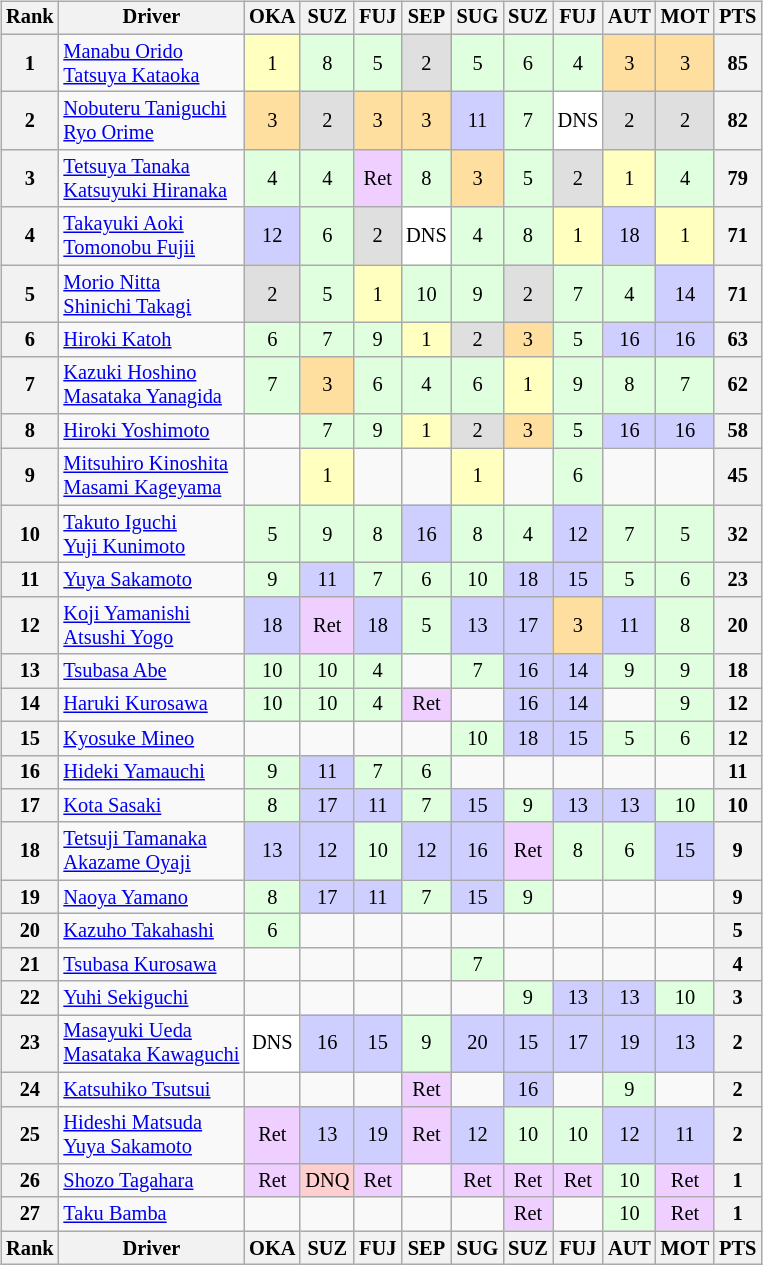<table>
<tr>
<td><br><table class="wikitable" style="font-size:85%; text-align:center">
<tr>
<th>Rank</th>
<th>Driver</th>
<th>OKA<br></th>
<th>SUZ<br></th>
<th>FUJ<br></th>
<th>SEP<br></th>
<th>SUG<br></th>
<th>SUZ<br></th>
<th>FUJ<br></th>
<th>AUT<br></th>
<th>MOT<br></th>
<th>PTS</th>
</tr>
<tr>
<th>1</th>
<td align="left"> <a href='#'>Manabu Orido</a><br> <a href='#'>Tatsuya Kataoka</a></td>
<td style="background:#FFFFBF;">1</td>
<td style="background:#DFFFDF;">8</td>
<td style="background:#DFFFDF;">5</td>
<td style="background:#DFDFDF;">2</td>
<td style="background:#DFFFDF;">5</td>
<td style="background:#DFFFDF;">6</td>
<td style="background:#DFFFDF;">4</td>
<td style="background:#FFDF9F;">3</td>
<td style="background:#FFDF9F;">3</td>
<th>85</th>
</tr>
<tr>
<th>2</th>
<td align="left"> <a href='#'>Nobuteru Taniguchi</a><br> <a href='#'>Ryo Orime</a></td>
<td style="background:#FFDF9F;">3</td>
<td style="background:#DFDFDF;">2</td>
<td style="background:#FFDF9F;">3</td>
<td style="background:#FFDF9F;">3</td>
<td style="background:#CFCFFF;">11</td>
<td style="background:#DFFFDF;">7</td>
<td style="background:#FFFFFF;">DNS</td>
<td style="background:#DFDFDF;">2</td>
<td style="background:#DFDFDF;">2</td>
<th>82</th>
</tr>
<tr>
<th>3</th>
<td align="left"> <a href='#'>Tetsuya Tanaka</a><br> <a href='#'>Katsuyuki Hiranaka</a></td>
<td style="background:#DFFFDF;">4</td>
<td style="background:#DFFFDF;">4</td>
<td style="background:#EFCFFF;">Ret</td>
<td style="background:#DFFFDF;">8</td>
<td style="background:#FFDF9F;">3</td>
<td style="background:#DFFFDF;">5</td>
<td style="background:#DFDFDF;">2</td>
<td style="background:#FFFFBF;">1</td>
<td style="background:#DFFFDF;">4</td>
<th>79</th>
</tr>
<tr>
<th>4</th>
<td align="left"> <a href='#'>Takayuki Aoki</a><br> <a href='#'>Tomonobu Fujii</a></td>
<td style="background:#CFCFFF;">12</td>
<td style="background:#DFFFDF;">6</td>
<td style="background:#DFDFDF;">2</td>
<td style="background:#FFFFFF;">DNS</td>
<td style="background:#DFFFDF;">4</td>
<td style="background:#DFFFDF;">8</td>
<td style="background:#FFFFBF;">1</td>
<td style="background:#CFCFFF;">18</td>
<td style="background:#FFFFBF;">1</td>
<th>71</th>
</tr>
<tr>
<th>5</th>
<td align="left"> <a href='#'>Morio Nitta</a><br> <a href='#'>Shinichi Takagi</a></td>
<td style="background:#DFDFDF;">2</td>
<td style="background:#DFFFDF;">5</td>
<td style="background:#FFFFBF;">1</td>
<td style="background:#DFFFDF;">10</td>
<td style="background:#DFFFDF;">9</td>
<td style="background:#DFDFDF;">2</td>
<td style="background:#DFFFDF;">7</td>
<td style="background:#DFFFDF;">4</td>
<td style="background:#CFCFFF;">14</td>
<th>71</th>
</tr>
<tr>
<th>6</th>
<td align="left"> <a href='#'>Hiroki Katoh</a></td>
<td style="background:#DFFFDF;">6</td>
<td style="background:#DFFFDF;">7</td>
<td style="background:#DFFFDF;">9</td>
<td style="background:#FFFFBF;">1</td>
<td style="background:#DFDFDF;">2</td>
<td style="background:#FFDF9F;">3</td>
<td style="background:#DFFFDF;">5</td>
<td style="background:#CFCFFF;">16</td>
<td style="background:#CFCFFF;">16</td>
<th>63</th>
</tr>
<tr>
<th>7</th>
<td align="left"> <a href='#'>Kazuki Hoshino</a><br> <a href='#'>Masataka Yanagida</a></td>
<td style="background:#DFFFDF;">7</td>
<td style="background:#FFDF9F;">3</td>
<td style="background:#DFFFDF;">6</td>
<td style="background:#DFFFDF;">4</td>
<td style="background:#DFFFDF;">6</td>
<td style="background:#FFFFBF;">1</td>
<td style="background:#DFFFDF;">9</td>
<td style="background:#DFFFDF;">8</td>
<td style="background:#DFFFDF;">7</td>
<th>62</th>
</tr>
<tr>
<th>8</th>
<td align="left"> <a href='#'>Hiroki Yoshimoto</a></td>
<td></td>
<td style="background:#DFFFDF;">7</td>
<td style="background:#DFFFDF;">9</td>
<td style="background:#FFFFBF;">1</td>
<td style="background:#DFDFDF;">2</td>
<td style="background:#FFDF9F;">3</td>
<td style="background:#DFFFDF;">5</td>
<td style="background:#CFCFFF;">16</td>
<td style="background:#CFCFFF;">16</td>
<th>58</th>
</tr>
<tr>
<th>9</th>
<td align="left"> <a href='#'>Mitsuhiro Kinoshita</a><br> <a href='#'>Masami Kageyama</a></td>
<td></td>
<td style="background:#FFFFBF;">1</td>
<td></td>
<td></td>
<td style="background:#FFFFBF;">1</td>
<td></td>
<td style="background:#DFFFDF;">6</td>
<td></td>
<td></td>
<th>45</th>
</tr>
<tr>
<th>10</th>
<td align="left"> <a href='#'>Takuto Iguchi</a><br> <a href='#'>Yuji Kunimoto</a></td>
<td style="background:#DFFFDF;">5</td>
<td style="background:#DFFFDF;">9</td>
<td style="background:#DFFFDF;">8</td>
<td style="background:#CFCFFF;">16</td>
<td style="background:#DFFFDF;">8</td>
<td style="background:#DFFFDF;">4</td>
<td style="background:#CFCFFF;">12</td>
<td style="background:#DFFFDF;">7</td>
<td style="background:#DFFFDF;">5</td>
<th>32</th>
</tr>
<tr>
<th>11</th>
<td align="left"> <a href='#'>Yuya Sakamoto</a></td>
<td style="background:#DFFFDF;">9</td>
<td style="background:#CFCFFF;">11</td>
<td style="background:#DFFFDF;">7</td>
<td style="background:#DFFFDF;">6</td>
<td style="background:#DFFFDF;">10</td>
<td style="background:#CFCFFF;">18</td>
<td style="background:#CFCFFF;">15</td>
<td style="background:#DFFFDF;">5</td>
<td style="background:#DFFFDF;">6</td>
<th>23</th>
</tr>
<tr>
<th>12</th>
<td align="left"> <a href='#'>Koji Yamanishi</a><br> <a href='#'>Atsushi Yogo</a></td>
<td style="background:#CFCFFF;">18</td>
<td style="background:#EFCFFF;">Ret</td>
<td style="background:#CFCFFF;">18</td>
<td style="background:#DFFFDF;">5</td>
<td style="background:#CFCFFF;">13</td>
<td style="background:#CFCFFF;">17</td>
<td style="background:#FFDF9F;">3</td>
<td style="background:#CFCFFF;">11</td>
<td style="background:#DFFFDF;">8</td>
<th>20</th>
</tr>
<tr>
<th>13</th>
<td align="left"> <a href='#'>Tsubasa Abe</a></td>
<td style="background:#DFFFDF;">10</td>
<td style="background:#DFFFDF;">10</td>
<td style="background:#DFFFDF;">4</td>
<td></td>
<td style="background:#DFFFDF;">7</td>
<td style="background:#CFCFFF;">16</td>
<td style="background:#CFCFFF;">14</td>
<td style="background:#DFFFDF;">9</td>
<td style="background:#DFFFDF;">9</td>
<th>18</th>
</tr>
<tr>
<th>14</th>
<td align="left"> <a href='#'>Haruki Kurosawa</a></td>
<td style="background:#DFFFDF;">10</td>
<td style="background:#DFFFDF;">10</td>
<td style="background:#DFFFDF;">4</td>
<td style="background:#EFCFFF;">Ret</td>
<td></td>
<td style="background:#CFCFFF;">16</td>
<td style="background:#CFCFFF;">14</td>
<td></td>
<td style="background:#DFFFDF;">9</td>
<th>12</th>
</tr>
<tr>
<th>15</th>
<td align="left"> <a href='#'>Kyosuke Mineo</a></td>
<td></td>
<td></td>
<td></td>
<td></td>
<td style="background:#DFFFDF;">10</td>
<td style="background:#CFCFFF;">18</td>
<td style="background:#CFCFFF;">15</td>
<td style="background:#DFFFDF;">5</td>
<td style="background:#DFFFDF;">6</td>
<th>12</th>
</tr>
<tr>
<th>16</th>
<td align="left"> <a href='#'>Hideki Yamauchi</a></td>
<td style="background:#DFFFDF;">9</td>
<td style="background:#CFCFFF;">11</td>
<td style="background:#DFFFDF;">7</td>
<td style="background:#DFFFDF;">6</td>
<td></td>
<td></td>
<td></td>
<td></td>
<td></td>
<th>11</th>
</tr>
<tr>
<th>17</th>
<td align="left"> <a href='#'>Kota Sasaki</a></td>
<td style="background:#DFFFDF;">8</td>
<td style="background:#CFCFFF;">17</td>
<td style="background:#CFCFFF;">11</td>
<td style="background:#DFFFDF;">7</td>
<td style="background:#CFCFFF;">15</td>
<td style="background:#DFFFDF;">9</td>
<td style="background:#CFCFFF;">13</td>
<td style="background:#CFCFFF;">13</td>
<td style="background:#DFFFDF;">10</td>
<th>10</th>
</tr>
<tr>
<th>18</th>
<td align="left"> <a href='#'>Tetsuji Tamanaka</a><br> <a href='#'>Akazame Oyaji</a></td>
<td style="background:#CFCFFF;">13</td>
<td style="background:#CFCFFF;">12</td>
<td style="background:#DFFFDF;">10</td>
<td style="background:#CFCFFF;">12</td>
<td style="background:#CFCFFF;">16</td>
<td style="background:#EFCFFF;">Ret</td>
<td style="background:#DFFFDF;">8</td>
<td style="background:#DFFFDF;">6</td>
<td style="background:#CFCFFF;">15</td>
<th>9</th>
</tr>
<tr>
<th>19</th>
<td align="left"> <a href='#'>Naoya Yamano</a></td>
<td style="background:#DFFFDF;">8</td>
<td style="background:#CFCFFF;">17</td>
<td style="background:#CFCFFF;">11</td>
<td style="background:#DFFFDF;">7</td>
<td style="background:#CFCFFF;">15</td>
<td style="background:#DFFFDF;">9</td>
<td></td>
<td></td>
<td></td>
<th>9</th>
</tr>
<tr>
<th>20</th>
<td align="left"> <a href='#'>Kazuho Takahashi</a></td>
<td style="background:#DFFFDF;">6</td>
<td></td>
<td></td>
<td></td>
<td></td>
<td></td>
<td></td>
<td></td>
<td></td>
<th>5</th>
</tr>
<tr>
<th>21</th>
<td align="left"> <a href='#'>Tsubasa Kurosawa</a></td>
<td></td>
<td></td>
<td></td>
<td></td>
<td style="background:#DFFFDF;">7</td>
<td></td>
<td></td>
<td></td>
<td></td>
<th>4</th>
</tr>
<tr>
<th>22</th>
<td align="left"> <a href='#'>Yuhi Sekiguchi</a></td>
<td></td>
<td></td>
<td></td>
<td></td>
<td></td>
<td style="background:#DFFFDF;">9</td>
<td style="background:#CFCFFF;">13</td>
<td style="background:#CFCFFF;">13</td>
<td style="background:#DFFFDF;">10</td>
<th>3</th>
</tr>
<tr>
<th>23</th>
<td align="left"> <a href='#'>Masayuki Ueda</a><br> <a href='#'>Masataka Kawaguchi</a></td>
<td style="background:#FFFFFF;">DNS</td>
<td style="background:#CFCFFF;">16</td>
<td style="background:#CFCFFF;">15</td>
<td style="background:#DFFFDF;">9</td>
<td style="background:#CFCFFF;">20</td>
<td style="background:#CFCFFF;">15</td>
<td style="background:#CFCFFF;">17</td>
<td style="background:#CFCFFF;">19</td>
<td style="background:#CFCFFF;">13</td>
<th>2</th>
</tr>
<tr>
<th>24</th>
<td align="left"> <a href='#'>Katsuhiko Tsutsui</a></td>
<td></td>
<td></td>
<td></td>
<td style="background:#EFCFFF;">Ret</td>
<td></td>
<td style="background:#CFCFFF;">16</td>
<td></td>
<td style="background:#DFFFDF;">9</td>
<td></td>
<th>2</th>
</tr>
<tr>
<th>25</th>
<td align="left"> <a href='#'>Hideshi Matsuda</a><br> <a href='#'>Yuya Sakamoto</a></td>
<td style="background:#EFCFFF;">Ret</td>
<td style="background:#CFCFFF;">13</td>
<td style="background:#CFCFFF;">19</td>
<td style="background:#EFCFFF;">Ret</td>
<td style="background:#CFCFFF;">12</td>
<td style="background:#DFFFDF;">10</td>
<td style="background:#DFFFDF;">10</td>
<td style="background:#CFCFFF;">12</td>
<td style="background:#CFCFFF;">11</td>
<th>2</th>
</tr>
<tr>
<th>26</th>
<td align="left"> <a href='#'>Shozo Tagahara</a></td>
<td style="background:#EFCFFF;">Ret</td>
<td style="background:#FFCFCF;">DNQ</td>
<td style="background:#EFCFFF;">Ret</td>
<td></td>
<td style="background:#EFCFFF;">Ret</td>
<td style="background:#EFCFFF;">Ret</td>
<td style="background:#EFCFFF;">Ret</td>
<td style="background:#DFFFDF;">10</td>
<td style="background:#EFCFFF;">Ret</td>
<th>1</th>
</tr>
<tr>
<th>27</th>
<td align="left"> <a href='#'>Taku Bamba</a></td>
<td></td>
<td></td>
<td></td>
<td></td>
<td></td>
<td style="background:#EFCFFF;">Ret</td>
<td></td>
<td style="background:#DFFFDF;">10</td>
<td style="background:#EFCFFF;">Ret</td>
<th>1</th>
</tr>
<tr>
<th>Rank</th>
<th>Driver</th>
<th>OKA<br></th>
<th>SUZ<br></th>
<th>FUJ<br></th>
<th>SEP<br></th>
<th>SUG<br></th>
<th>SUZ<br></th>
<th>FUJ<br></th>
<th>AUT<br></th>
<th>MOT<br></th>
<th>PTS</th>
</tr>
</table>
</td>
<td valign="top"><br></td>
</tr>
</table>
